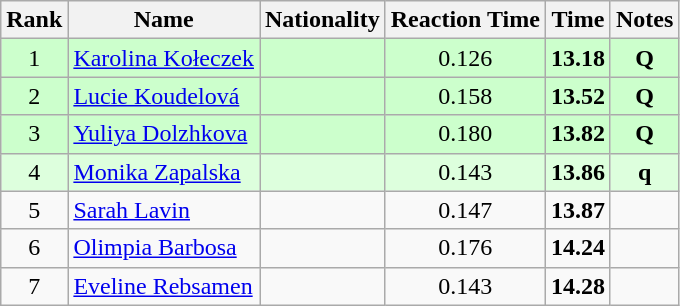<table class="wikitable sortable" style="text-align:center">
<tr>
<th>Rank</th>
<th>Name</th>
<th>Nationality</th>
<th>Reaction Time</th>
<th>Time</th>
<th>Notes</th>
</tr>
<tr bgcolor=ccffcc>
<td>1</td>
<td align=left><a href='#'>Karolina Kołeczek</a></td>
<td align=left></td>
<td>0.126</td>
<td><strong>13.18</strong></td>
<td><strong>Q</strong></td>
</tr>
<tr bgcolor=ccffcc>
<td>2</td>
<td align=left><a href='#'>Lucie Koudelová</a></td>
<td align=left></td>
<td>0.158</td>
<td><strong>13.52</strong></td>
<td><strong>Q</strong></td>
</tr>
<tr bgcolor=ccffcc>
<td>3</td>
<td align=left><a href='#'>Yuliya Dolzhkova</a></td>
<td align=left></td>
<td>0.180</td>
<td><strong>13.82</strong></td>
<td><strong>Q</strong></td>
</tr>
<tr bgcolor=ddffdd>
<td>4</td>
<td align=left><a href='#'>Monika Zapalska</a></td>
<td align=left></td>
<td>0.143</td>
<td><strong>13.86</strong></td>
<td><strong>q</strong></td>
</tr>
<tr>
<td>5</td>
<td align=left><a href='#'>Sarah Lavin</a></td>
<td align=left></td>
<td>0.147</td>
<td><strong>13.87</strong></td>
<td></td>
</tr>
<tr>
<td>6</td>
<td align=left><a href='#'>Olimpia Barbosa</a></td>
<td align=left></td>
<td>0.176</td>
<td><strong>14.24</strong></td>
<td></td>
</tr>
<tr>
<td>7</td>
<td align=left><a href='#'>Eveline Rebsamen</a></td>
<td align=left></td>
<td>0.143</td>
<td><strong>14.28</strong></td>
<td></td>
</tr>
</table>
